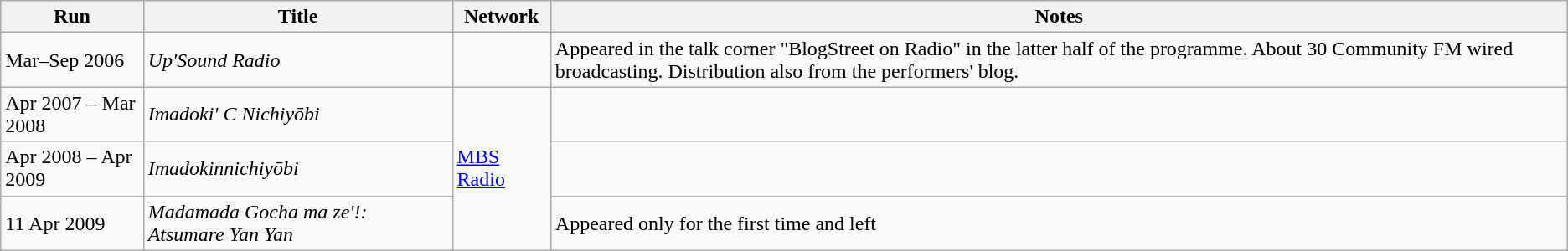<table class="wikitable">
<tr>
<th>Run</th>
<th>Title</th>
<th>Network</th>
<th>Notes</th>
</tr>
<tr>
<td>Mar–Sep 2006</td>
<td><em>Up'Sound Radio</em></td>
<td></td>
<td>Appeared in the talk corner "BlogStreet on Radio" in the latter half of the programme. About 30 Community FM wired broadcasting. Distribution also from the performers' blog.</td>
</tr>
<tr>
<td>Apr 2007 – Mar 2008</td>
<td><em>Imadoki' C Nichiyōbi</em></td>
<td rowspan="3"><a href='#'>MBS Radio</a></td>
<td></td>
</tr>
<tr>
<td>Apr 2008 – Apr 2009</td>
<td><em>Imadokinnichiyōbi</em></td>
<td></td>
</tr>
<tr>
<td>11 Apr 2009</td>
<td><em>Madamada Gocha ma ze'!: Atsumare Yan Yan</em></td>
<td>Appeared only for the first time and left</td>
</tr>
</table>
